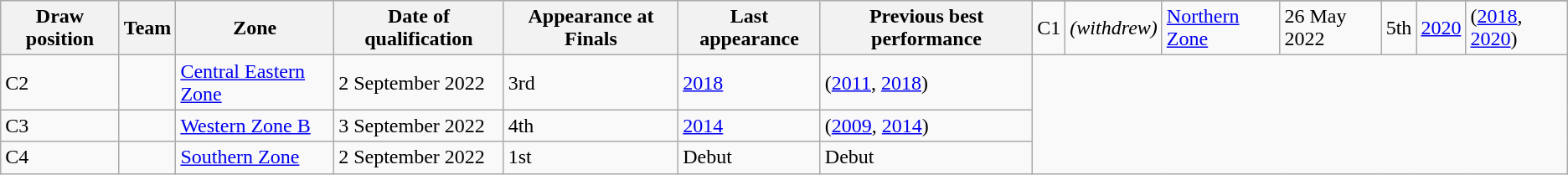<table class="wikitable sortable">
<tr>
<th rowspan=2>Draw position</th>
<th rowspan=2>Team</th>
<th rowspan=2>Zone</th>
<th rowspan=2>Date of qualification</th>
<th rowspan=2>Appearance at Finals</th>
<th rowspan=2>Last appearance</th>
<th rowspan=2>Previous best performance</th>
</tr>
<tr>
<td>C1</td>
<td style=white-space:nowrap> <em>(withdrew)</em></td>
<td><a href='#'>Northern Zone</a></td>
<td data-sort-value="3">26 May 2022</td>
<td>5th</td>
<td><a href='#'>2020</a></td>
<td data-sort-value="1.1"> (<a href='#'>2018</a>, <a href='#'>2020</a>)</td>
</tr>
<tr>
<td>C2</td>
<td style=white-space:nowrap></td>
<td><a href='#'>Central Eastern Zone</a></td>
<td data-sort-value="3">2 September 2022</td>
<td>3rd</td>
<td><a href='#'>2018</a></td>
<td data-sort-value="1.1"> (<a href='#'>2011</a>, <a href='#'>2018</a>)</td>
</tr>
<tr>
<td>C3</td>
<td style=white-space:nowrap></td>
<td><a href='#'>Western Zone B</a></td>
<td data-sort-value="3">3 September 2022</td>
<td>4th</td>
<td><a href='#'>2014</a></td>
<td data-sort-value="1.1"> (<a href='#'>2009</a>, <a href='#'>2014</a>)</td>
</tr>
<tr>
<td>C4</td>
<td style=white-space:nowrap></td>
<td><a href='#'>Southern Zone</a></td>
<td data-sort-value="3">2 September 2022</td>
<td>1st</td>
<td>Debut</td>
<td data-sort-value="1.1">Debut</td>
</tr>
</table>
